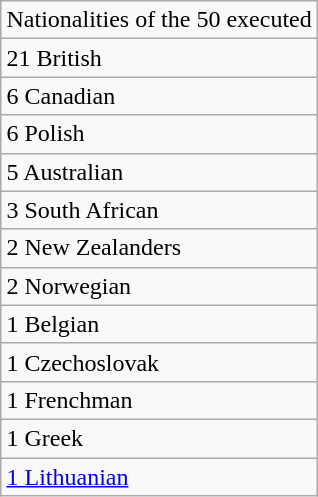<table class="wikitable" align="right">
<tr>
<td>Nationalities of the 50 executed</td>
</tr>
<tr>
<td> 21 British</td>
</tr>
<tr>
<td> 6 Canadian</td>
</tr>
<tr>
<td> 6 Polish</td>
</tr>
<tr>
<td> 5 Australian</td>
</tr>
<tr>
<td> 3 South African</td>
</tr>
<tr>
<td> 2 New Zealanders</td>
</tr>
<tr>
<td> 2 Norwegian</td>
</tr>
<tr>
<td> 1 Belgian</td>
</tr>
<tr>
<td> 1 Czechoslovak</td>
</tr>
<tr>
<td> 1 Frenchman</td>
</tr>
<tr>
<td> 1 Greek</td>
</tr>
<tr>
<td> <a href='#'>1 Lithuanian</a></td>
</tr>
</table>
